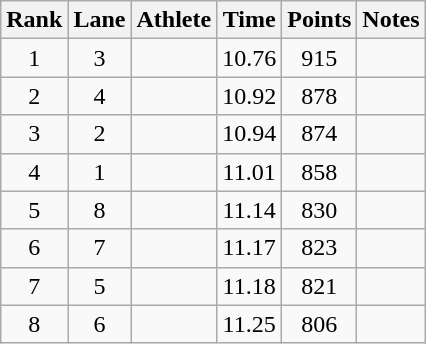<table class="wikitable sortable" style="text-align:center">
<tr>
<th>Rank</th>
<th>Lane</th>
<th>Athlete</th>
<th>Time</th>
<th>Points</th>
<th>Notes</th>
</tr>
<tr>
<td>1</td>
<td>3</td>
<td align="left"></td>
<td>10.76</td>
<td>915</td>
<td></td>
</tr>
<tr>
<td>2</td>
<td>4</td>
<td align="left"></td>
<td>10.92</td>
<td>878</td>
<td></td>
</tr>
<tr>
<td>3</td>
<td>2</td>
<td align="left"></td>
<td>10.94</td>
<td>874</td>
<td></td>
</tr>
<tr>
<td>4</td>
<td>1</td>
<td align="left"></td>
<td>11.01</td>
<td>858</td>
<td></td>
</tr>
<tr>
<td>5</td>
<td>8</td>
<td align="left"></td>
<td>11.14</td>
<td>830</td>
<td></td>
</tr>
<tr>
<td>6</td>
<td>7</td>
<td align="left"></td>
<td>11.17</td>
<td>823</td>
<td></td>
</tr>
<tr>
<td>7</td>
<td>5</td>
<td align="left"></td>
<td>11.18</td>
<td>821</td>
<td></td>
</tr>
<tr>
<td>8</td>
<td>6</td>
<td align="left"></td>
<td>11.25</td>
<td>806</td>
<td></td>
</tr>
</table>
